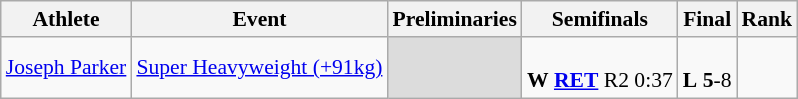<table class="wikitable" border="1" style="font-size:90%">
<tr>
<th>Athlete</th>
<th>Event</th>
<th>Preliminaries</th>
<th>Semifinals</th>
<th>Final</th>
<th>Rank</th>
</tr>
<tr>
<td><a href='#'>Joseph Parker</a></td>
<td><a href='#'>Super Heavyweight (+91kg)</a></td>
<td align=center bgcolor=#DCDCDC></td>
<td align=center> <br> <strong>W</strong> <strong><a href='#'>RET</a></strong> R2 0:37</td>
<td align=center> <br> <strong>L</strong> <strong>5</strong>-8</td>
<td align=center></td>
</tr>
</table>
